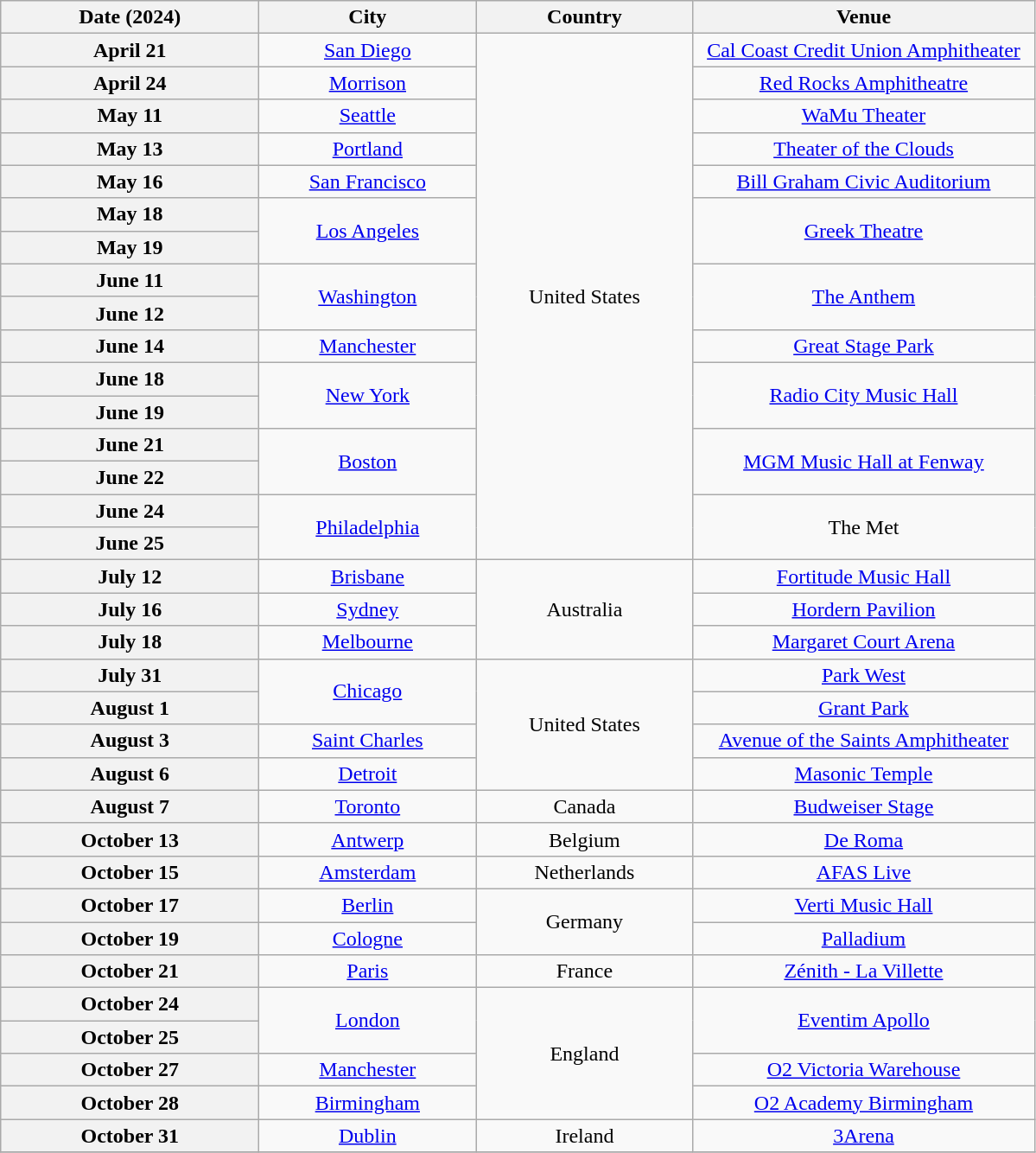<table class="wikitable plainrowheaders" style="text-align:center;">
<tr>
<th scope="col" style="width:12em;">Date (2024)</th>
<th scope="col" style="width:10em;">City</th>
<th scope="col" style="width:10em;">Country</th>
<th scope="col" style="width:16em;">Venue</th>
</tr>
<tr>
<th scope="row" style="text-align:center;">April 21</th>
<td><a href='#'>San Diego</a></td>
<td rowspan="16">United States</td>
<td><a href='#'>Cal Coast Credit Union Amphitheater</a></td>
</tr>
<tr>
<th scope="row" style="text-align:center;">April 24</th>
<td><a href='#'>Morrison</a></td>
<td><a href='#'>Red Rocks Amphitheatre</a></td>
</tr>
<tr>
<th scope="row" style="text-align:center;">May 11</th>
<td><a href='#'>Seattle</a></td>
<td><a href='#'>WaMu Theater</a></td>
</tr>
<tr>
<th scope="row" style="text-align:center;">May 13</th>
<td><a href='#'>Portland</a></td>
<td><a href='#'>Theater of the Clouds</a></td>
</tr>
<tr>
<th scope="row" style="text-align:center;">May 16</th>
<td><a href='#'>San Francisco</a></td>
<td><a href='#'>Bill Graham Civic Auditorium</a></td>
</tr>
<tr>
<th scope="row" style="text-align:center;">May 18</th>
<td rowspan="2"><a href='#'>Los Angeles</a></td>
<td rowspan="2"><a href='#'>Greek Theatre</a></td>
</tr>
<tr>
<th scope="row" style="text-align:center;">May 19</th>
</tr>
<tr>
<th scope="row" style="text-align:center;">June 11</th>
<td rowspan="2"><a href='#'>Washington</a></td>
<td rowspan="2"><a href='#'>The Anthem</a></td>
</tr>
<tr>
<th scope="row" style="text-align:center;">June 12</th>
</tr>
<tr>
<th scope="row" style="text-align:center;">June 14</th>
<td><a href='#'>Manchester</a></td>
<td><a href='#'>Great Stage Park</a></td>
</tr>
<tr>
<th scope="row" style="text-align:center;">June 18</th>
<td rowspan="2"><a href='#'>New York</a></td>
<td rowspan="2"><a href='#'>Radio City Music Hall</a></td>
</tr>
<tr>
<th scope="row" style="text-align:center;">June 19</th>
</tr>
<tr>
<th scope="row" style="text-align:center;">June 21</th>
<td rowspan="2"><a href='#'>Boston</a></td>
<td rowspan="2"><a href='#'>MGM Music Hall at Fenway</a></td>
</tr>
<tr>
<th scope="row" style="text-align:center;">June 22</th>
</tr>
<tr>
<th scope="row" style="text-align:center;">June 24</th>
<td rowspan="2"><a href='#'>Philadelphia</a></td>
<td rowspan="2">The Met</td>
</tr>
<tr>
<th scope="row" style="text-align:center;">June 25</th>
</tr>
<tr>
<th scope="row" style="text-align:center;">July 12</th>
<td><a href='#'>Brisbane</a></td>
<td rowspan="3">Australia</td>
<td><a href='#'>Fortitude Music Hall</a></td>
</tr>
<tr>
<th scope="row" style="text-align:center;">July 16</th>
<td><a href='#'>Sydney</a></td>
<td><a href='#'>Hordern Pavilion</a></td>
</tr>
<tr>
<th scope="row" style="text-align:center;">July 18</th>
<td><a href='#'>Melbourne</a></td>
<td><a href='#'>Margaret Court Arena</a></td>
</tr>
<tr>
<th scope="row" style="text-align:center;">July 31</th>
<td rowspan="2"><a href='#'>Chicago</a></td>
<td rowspan="4">United States</td>
<td><a href='#'>Park West</a></td>
</tr>
<tr>
<th scope="row" style="text-align:center;">August 1</th>
<td><a href='#'>Grant Park</a></td>
</tr>
<tr>
<th scope="row" style="text-align:center;">August 3</th>
<td><a href='#'>Saint Charles</a></td>
<td><a href='#'>Avenue of the Saints Amphitheater</a></td>
</tr>
<tr>
<th scope="row" style="text-align:center;">August 6</th>
<td><a href='#'>Detroit</a></td>
<td><a href='#'>Masonic Temple</a></td>
</tr>
<tr>
<th scope="row" style="text-align:center;">August 7</th>
<td><a href='#'>Toronto</a></td>
<td>Canada</td>
<td><a href='#'>Budweiser Stage</a></td>
</tr>
<tr>
<th scope="row" style="text-align:center;">October 13</th>
<td><a href='#'>Antwerp</a></td>
<td>Belgium</td>
<td><a href='#'>De Roma</a></td>
</tr>
<tr>
<th scope="row" style="text-align:center;">October 15</th>
<td><a href='#'>Amsterdam</a></td>
<td>Netherlands</td>
<td><a href='#'>AFAS Live</a></td>
</tr>
<tr>
<th scope="row" style="text-align:center;">October 17</th>
<td><a href='#'>Berlin</a></td>
<td rowspan="2">Germany</td>
<td><a href='#'>Verti Music Hall</a></td>
</tr>
<tr>
<th scope="row" style="text-align:center;">October 19</th>
<td><a href='#'>Cologne</a></td>
<td><a href='#'>Palladium</a></td>
</tr>
<tr>
<th scope="row" style="text-align:center;">October 21</th>
<td><a href='#'>Paris</a></td>
<td>France</td>
<td><a href='#'>Zénith - La Villette</a></td>
</tr>
<tr>
<th scope="row" style="text-align:center;">October 24</th>
<td rowspan="2"><a href='#'>London</a></td>
<td rowspan="4">England</td>
<td rowspan="2"><a href='#'>Eventim Apollo</a></td>
</tr>
<tr>
<th scope="row" style="text-align:center;">October 25</th>
</tr>
<tr>
<th scope="row" style="text-align:center;">October 27</th>
<td><a href='#'>Manchester</a></td>
<td><a href='#'>O2 Victoria Warehouse</a></td>
</tr>
<tr>
<th scope="row" style="text-align:center;">October 28</th>
<td><a href='#'>Birmingham</a></td>
<td><a href='#'>O2 Academy Birmingham</a></td>
</tr>
<tr>
<th scope="row" style="text-align:center;">October 31</th>
<td><a href='#'>Dublin</a></td>
<td>Ireland</td>
<td><a href='#'>3Arena</a></td>
</tr>
<tr>
</tr>
</table>
